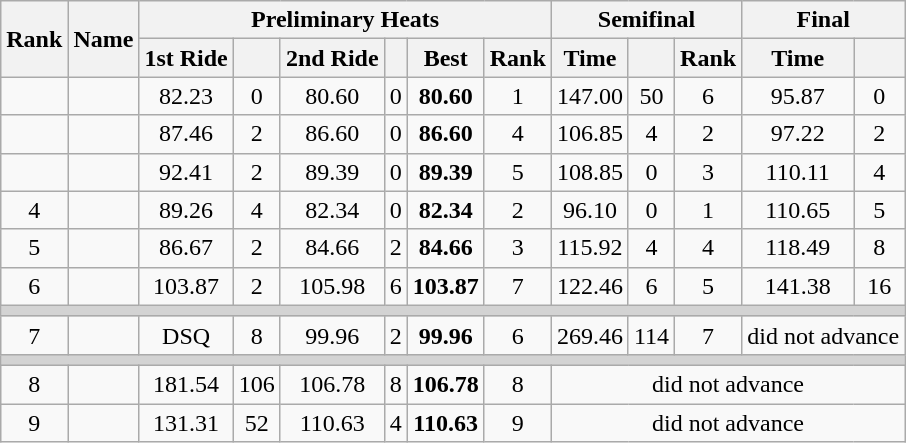<table class="wikitable" style="text-align:center">
<tr>
<th rowspan=2>Rank</th>
<th rowspan=2>Name</th>
<th colspan=6>Preliminary Heats</th>
<th colspan=3>Semifinal</th>
<th colspan=3>Final</th>
</tr>
<tr>
<th>1st Ride</th>
<th></th>
<th>2nd Ride</th>
<th></th>
<th>Best</th>
<th>Rank</th>
<th>Time</th>
<th></th>
<th>Rank</th>
<th>Time</th>
<th></th>
</tr>
<tr>
<td></td>
<td align=left></td>
<td>82.23</td>
<td>0</td>
<td>80.60</td>
<td>0</td>
<td><strong>80.60</strong></td>
<td>1</td>
<td>147.00</td>
<td>50</td>
<td>6</td>
<td>95.87</td>
<td>0</td>
</tr>
<tr>
<td></td>
<td align=left></td>
<td>87.46</td>
<td>2</td>
<td>86.60</td>
<td>0</td>
<td><strong>86.60</strong></td>
<td>4</td>
<td>106.85</td>
<td>4</td>
<td>2</td>
<td>97.22</td>
<td>2</td>
</tr>
<tr>
<td></td>
<td align=left></td>
<td>92.41</td>
<td>2</td>
<td>89.39</td>
<td>0</td>
<td><strong>89.39</strong></td>
<td>5</td>
<td>108.85</td>
<td>0</td>
<td>3</td>
<td>110.11</td>
<td>4</td>
</tr>
<tr>
<td>4</td>
<td align=left></td>
<td>89.26</td>
<td>4</td>
<td>82.34</td>
<td>0</td>
<td><strong>82.34</strong></td>
<td>2</td>
<td>96.10</td>
<td>0</td>
<td>1</td>
<td>110.65</td>
<td>5</td>
</tr>
<tr>
<td>5</td>
<td align=left></td>
<td>86.67</td>
<td>2</td>
<td>84.66</td>
<td>2</td>
<td><strong>84.66</strong></td>
<td>3</td>
<td>115.92</td>
<td>4</td>
<td>4</td>
<td>118.49</td>
<td>8</td>
</tr>
<tr>
<td>6</td>
<td align=left></td>
<td>103.87</td>
<td>2</td>
<td>105.98</td>
<td>6</td>
<td><strong>103.87</strong></td>
<td>7</td>
<td>122.46</td>
<td>6</td>
<td>5</td>
<td>141.38</td>
<td>16</td>
</tr>
<tr bgcolor=lightgray>
<td colspan=14></td>
</tr>
<tr>
<td>7</td>
<td align=left></td>
<td>DSQ</td>
<td>8</td>
<td>99.96</td>
<td>2</td>
<td><strong>99.96</strong></td>
<td>6</td>
<td>269.46</td>
<td>114</td>
<td>7</td>
<td colspan="2">did not advance</td>
</tr>
<tr bgcolor=lightgray>
<td colspan=14></td>
</tr>
<tr>
<td>8</td>
<td align=left></td>
<td>181.54</td>
<td>106</td>
<td>106.78</td>
<td>8</td>
<td><strong>106.78</strong></td>
<td>8</td>
<td colspan="5">did not advance</td>
</tr>
<tr>
<td>9</td>
<td align=left></td>
<td>131.31</td>
<td>52</td>
<td>110.63</td>
<td>4</td>
<td><strong>110.63</strong></td>
<td>9</td>
<td colspan="5">did not advance</td>
</tr>
</table>
